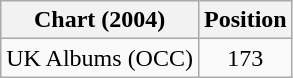<table class="wikitable">
<tr>
<th>Chart (2004)</th>
<th>Position</th>
</tr>
<tr>
<td>UK Albums (OCC)</td>
<td align="center">173</td>
</tr>
</table>
